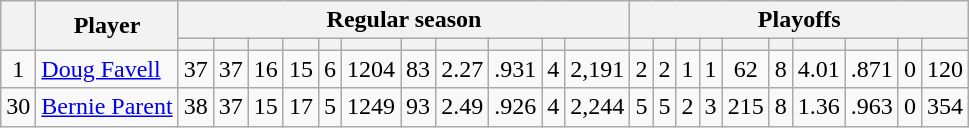<table class="wikitable plainrowheaders" style="text-align:center;">
<tr>
<th scope="col" rowspan="2"></th>
<th scope="col" rowspan="2">Player</th>
<th scope=colgroup colspan=11>Regular season</th>
<th scope=colgroup colspan=10>Playoffs</th>
</tr>
<tr>
<th scope="col"></th>
<th scope="col"></th>
<th scope="col"></th>
<th scope="col"></th>
<th scope="col"></th>
<th scope="col"></th>
<th scope="col"></th>
<th scope="col"></th>
<th scope="col"></th>
<th scope="col"></th>
<th scope="col"></th>
<th scope="col"></th>
<th scope="col"></th>
<th scope="col"></th>
<th scope="col"></th>
<th scope="col"></th>
<th scope="col"></th>
<th scope="col"></th>
<th scope="col"></th>
<th scope="col"></th>
<th scope="col"></th>
</tr>
<tr>
<td scope="row">1</td>
<td align="left"><a href='#'>Doug Favell</a></td>
<td>37</td>
<td>37</td>
<td>16</td>
<td>15</td>
<td>6</td>
<td>1204</td>
<td>83</td>
<td>2.27</td>
<td>.931</td>
<td>4</td>
<td>2,191</td>
<td>2</td>
<td>2</td>
<td>1</td>
<td>1</td>
<td>62</td>
<td>8</td>
<td>4.01</td>
<td>.871</td>
<td>0</td>
<td>120</td>
</tr>
<tr>
<td scope="row">30</td>
<td align="left"><a href='#'>Bernie Parent</a></td>
<td>38</td>
<td>37</td>
<td>15</td>
<td>17</td>
<td>5</td>
<td>1249</td>
<td>93</td>
<td>2.49</td>
<td>.926</td>
<td>4</td>
<td>2,244</td>
<td>5</td>
<td>5</td>
<td>2</td>
<td>3</td>
<td>215</td>
<td>8</td>
<td>1.36</td>
<td>.963</td>
<td>0</td>
<td>354</td>
</tr>
</table>
